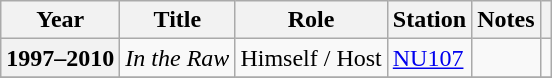<table class="wikitable sortable plainrowheaders">
<tr>
<th scope="col">Year</th>
<th scope="col">Title</th>
<th scope="col">Role</th>
<th scope="col">Station</th>
<th scope="col">Notes</th>
<th scope="col" class="unsortable"></th>
</tr>
<tr>
<th scope=row>1997–2010</th>
<td><em>In the Raw</em></td>
<td>Himself / Host</td>
<td><a href='#'>NU107</a></td>
<td></td>
<td></td>
</tr>
<tr>
</tr>
</table>
